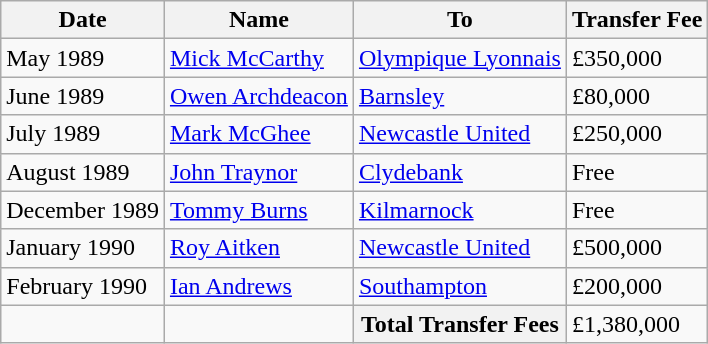<table class="wikitable">
<tr>
<th>Date</th>
<th>Name</th>
<th>To</th>
<th>Transfer Fee</th>
</tr>
<tr>
<td>May 1989</td>
<td> <a href='#'>Mick McCarthy</a></td>
<td> <a href='#'>Olympique Lyonnais</a></td>
<td>£350,000</td>
</tr>
<tr>
<td>June 1989</td>
<td> <a href='#'>Owen Archdeacon</a></td>
<td> <a href='#'>Barnsley</a></td>
<td>£80,000</td>
</tr>
<tr>
<td>July 1989</td>
<td> <a href='#'>Mark McGhee</a></td>
<td> <a href='#'>Newcastle United</a></td>
<td>£250,000</td>
</tr>
<tr>
<td>August 1989</td>
<td> <a href='#'>John Traynor</a></td>
<td> <a href='#'>Clydebank</a></td>
<td>Free</td>
</tr>
<tr>
<td>December 1989</td>
<td> <a href='#'>Tommy Burns</a></td>
<td> <a href='#'>Kilmarnock</a></td>
<td>Free</td>
</tr>
<tr>
<td>January 1990</td>
<td> <a href='#'>Roy Aitken</a></td>
<td> <a href='#'>Newcastle United</a></td>
<td>£500,000</td>
</tr>
<tr>
<td>February 1990</td>
<td> <a href='#'>Ian Andrews</a></td>
<td> <a href='#'>Southampton</a></td>
<td>£200,000</td>
</tr>
<tr>
<td></td>
<td></td>
<th>Total Transfer Fees</th>
<td>£1,380,000</td>
</tr>
</table>
